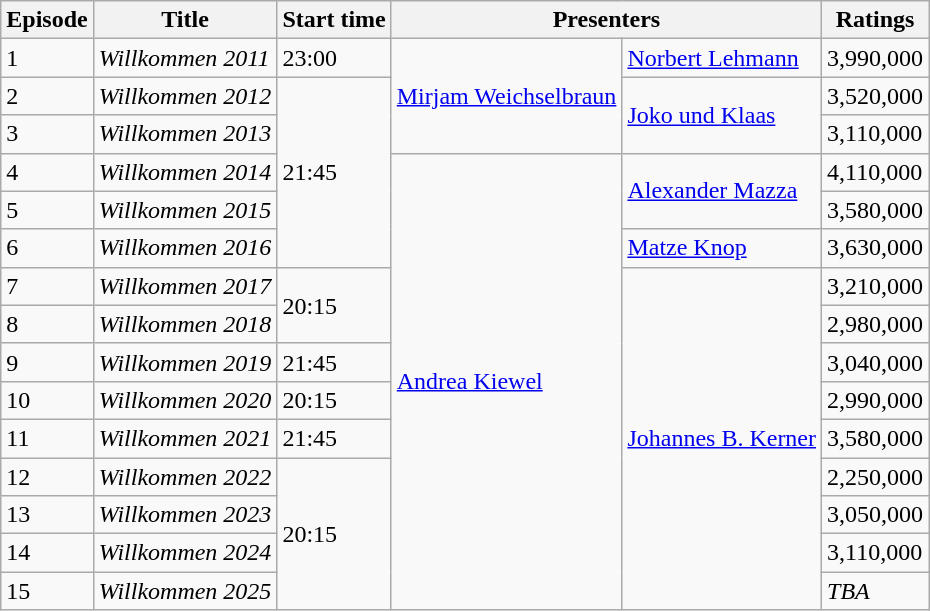<table class="wikitable">
<tr>
<th>Episode</th>
<th>Title</th>
<th>Start time</th>
<th colspan="2">Presenters</th>
<th>Ratings</th>
</tr>
<tr>
<td>1</td>
<td><em>Willkommen 2011</em></td>
<td>23:00</td>
<td rowspan="3"><a href='#'>Mirjam Weichselbraun</a></td>
<td><a href='#'>Norbert Lehmann</a></td>
<td>3,990,000</td>
</tr>
<tr>
<td>2</td>
<td><em>Willkommen 2012</em></td>
<td rowspan="5">21:45</td>
<td rowspan="2"><a href='#'>Joko und Klaas</a></td>
<td>3,520,000</td>
</tr>
<tr>
<td>3</td>
<td><em>Willkommen 2013</em></td>
<td>3,110,000</td>
</tr>
<tr>
<td>4</td>
<td><em>Willkommen 2014</em></td>
<td rowspan="12"><a href='#'>Andrea Kiewel</a></td>
<td rowspan="2"><a href='#'>Alexander Mazza</a></td>
<td>4,110,000</td>
</tr>
<tr>
<td>5</td>
<td><em>Willkommen 2015</em></td>
<td>3,580,000</td>
</tr>
<tr>
<td>6</td>
<td><em>Willkommen 2016</em></td>
<td><a href='#'>Matze Knop</a></td>
<td>3,630,000</td>
</tr>
<tr>
<td>7</td>
<td><em>Willkommen 2017</em></td>
<td rowspan="2">20:15</td>
<td rowspan="9"><a href='#'>Johannes B. Kerner</a></td>
<td>3,210,000</td>
</tr>
<tr>
<td>8</td>
<td><em>Willkommen 2018</em></td>
<td>2,980,000</td>
</tr>
<tr>
<td>9</td>
<td><em>Willkommen 2019</em></td>
<td>21:45</td>
<td>3,040,000</td>
</tr>
<tr>
<td>10</td>
<td><em>Willkommen 2020</em></td>
<td>20:15</td>
<td>2,990,000</td>
</tr>
<tr>
<td>11</td>
<td><em>Willkommen 2021</em></td>
<td>21:45</td>
<td>3,580,000</td>
</tr>
<tr>
<td>12</td>
<td><em>Willkommen 2022</em></td>
<td rowspan="4">20:15</td>
<td>2,250,000</td>
</tr>
<tr>
<td>13</td>
<td><em>Willkommen 2023</em></td>
<td>3,050,000</td>
</tr>
<tr>
<td>14</td>
<td><em>Willkommen 2024</em></td>
<td>3,110,000</td>
</tr>
<tr>
<td>15</td>
<td><em>Willkommen 2025</em></td>
<td><em>TBA</em></td>
</tr>
</table>
